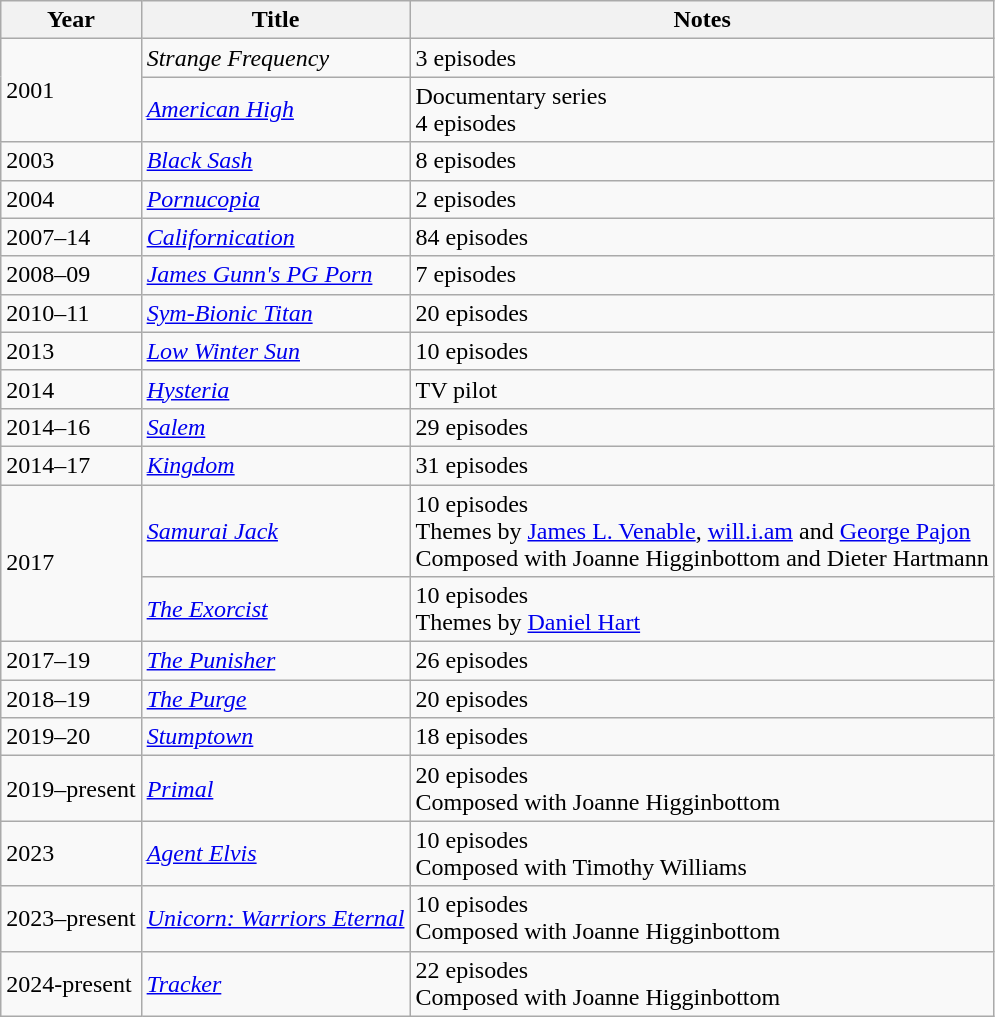<table class="wikitable sortable plainrowheaders">
<tr>
<th scope="col">Year</th>
<th scope="col">Title</th>
<th scope="col">Notes</th>
</tr>
<tr>
<td rowspan="2">2001</td>
<td><em>Strange Frequency</em></td>
<td>3 episodes</td>
</tr>
<tr>
<td><a href='#'><em>American High</em></a></td>
<td>Documentary series<br>4 episodes</td>
</tr>
<tr>
<td>2003</td>
<td><a href='#'><em>Black Sash</em></a></td>
<td>8 episodes</td>
</tr>
<tr>
<td>2004</td>
<td><em><a href='#'>Pornucopia</a></em></td>
<td>2 episodes</td>
</tr>
<tr>
<td>2007–14</td>
<td><em><a href='#'>Californication</a></em></td>
<td>84 episodes</td>
</tr>
<tr>
<td>2008–09</td>
<td><em><a href='#'>James Gunn's PG Porn</a></em></td>
<td>7 episodes</td>
</tr>
<tr>
<td>2010–11</td>
<td><em><a href='#'>Sym-Bionic Titan</a></em></td>
<td>20 episodes</td>
</tr>
<tr>
<td>2013</td>
<td><a href='#'><em>Low Winter Sun</em></a></td>
<td>10 episodes</td>
</tr>
<tr>
<td>2014</td>
<td><em><a href='#'>Hysteria</a></em></td>
<td>TV pilot</td>
</tr>
<tr>
<td>2014–16</td>
<td><a href='#'><em>Salem</em></a></td>
<td>29 episodes</td>
</tr>
<tr>
<td>2014–17</td>
<td><a href='#'><em>Kingdom</em></a></td>
<td>31 episodes</td>
</tr>
<tr>
<td rowspan="2">2017</td>
<td><em><a href='#'>Samurai Jack</a></em></td>
<td>10 episodes<br>Themes by <a href='#'>James L. Venable</a>, <a href='#'>will.i.am</a> and <a href='#'>George Pajon</a><br>Composed with Joanne Higginbottom and Dieter Hartmann</td>
</tr>
<tr>
<td><a href='#'><em>The Exorcist</em></a></td>
<td>10 episodes<br>Themes by <a href='#'>Daniel Hart</a></td>
</tr>
<tr>
<td>2017–19</td>
<td><em><a href='#'>The Punisher</a></em></td>
<td>26 episodes</td>
</tr>
<tr>
<td>2018–19</td>
<td><em><a href='#'>The Purge</a></em></td>
<td>20 episodes</td>
</tr>
<tr>
<td>2019–20</td>
<td><em><a href='#'>Stumptown</a></em></td>
<td>18 episodes</td>
</tr>
<tr>
<td>2019–present</td>
<td><em><a href='#'>Primal</a></em></td>
<td>20 episodes<br>Composed with Joanne Higginbottom</td>
</tr>
<tr>
<td>2023</td>
<td><em><a href='#'>Agent Elvis</a></em></td>
<td>10 episodes<br>Composed with Timothy Williams</td>
</tr>
<tr>
<td>2023–present</td>
<td><em><a href='#'>Unicorn: Warriors Eternal</a></em></td>
<td>10 episodes<br>Composed with Joanne Higginbottom</td>
</tr>
<tr>
<td>2024-present</td>
<td><em><a href='#'>Tracker</a></em></td>
<td>22 episodes<br>Composed with Joanne Higginbottom</td>
</tr>
</table>
